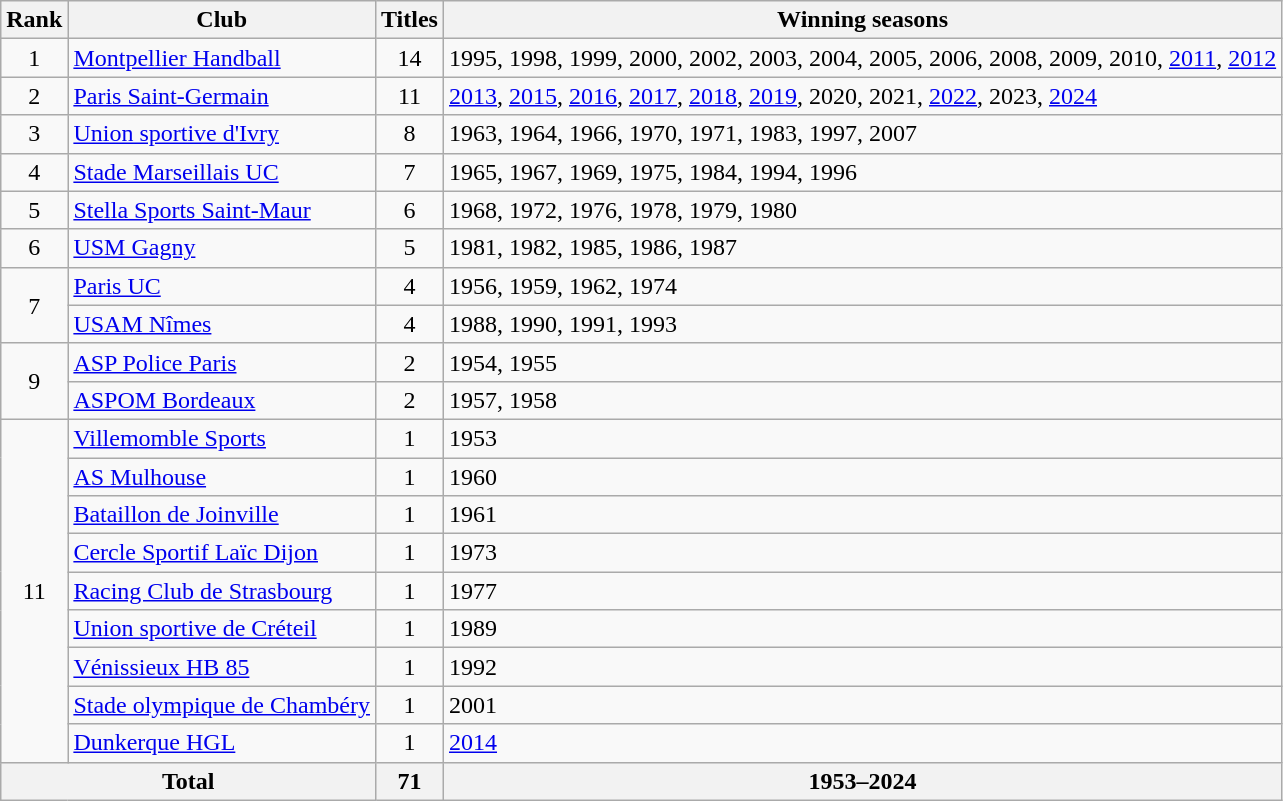<table class="wikitable centre" style="text-align:center;">
<tr>
<th scope="col">Rank</th>
<th scope="col">Club</th>
<th scope="col">Titles</th>
<th scope="col">Winning seasons</th>
</tr>
<tr>
<td>1</td>
<td align="left"><a href='#'>Montpellier Handball</a> </td>
<td>14</td>
<td align="left">1995, 1998, 1999, 2000, 2002, 2003, 2004, 2005, 2006, 2008, 2009, 2010, <a href='#'>2011</a>, <a href='#'>2012</a></td>
</tr>
<tr>
<td>2</td>
<td align="left"><a href='#'>Paris Saint-Germain</a> </td>
<td>11</td>
<td align="left"><a href='#'>2013</a>, <a href='#'>2015</a>, <a href='#'>2016</a>, <a href='#'>2017</a>, <a href='#'>2018</a>, <a href='#'>2019</a>, 2020, 2021, <a href='#'>2022</a>, 2023, <a href='#'>2024</a></td>
</tr>
<tr>
<td>3</td>
<td align="left"><a href='#'>Union sportive d'Ivry</a></td>
<td>8</td>
<td align="left">1963, 1964, 1966, 1970, 1971, 1983, 1997, 2007</td>
</tr>
<tr>
<td>4</td>
<td align="left"><a href='#'>Stade Marseillais UC</a></td>
<td>7</td>
<td align="left">1965, 1967, 1969, 1975, 1984,  1994, 1996</td>
</tr>
<tr>
<td>5</td>
<td align="left"><a href='#'>Stella Sports Saint-Maur</a></td>
<td>6</td>
<td align="left">1968, 1972, 1976, 1978, 1979, 1980</td>
</tr>
<tr>
<td>6</td>
<td align="left"><a href='#'>USM Gagny</a></td>
<td>5</td>
<td align="left">1981, 1982, 1985, 1986, 1987</td>
</tr>
<tr>
<td rowspan="2">7</td>
<td align="left"><a href='#'>Paris UC</a></td>
<td>4</td>
<td align="left">1956, 1959, 1962, 1974</td>
</tr>
<tr>
<td align="left"><a href='#'>USAM Nîmes</a></td>
<td>4</td>
<td align="left">1988, 1990, 1991, 1993</td>
</tr>
<tr>
<td rowspan="2">9</td>
<td align="left"><a href='#'>ASP Police Paris</a></td>
<td>2</td>
<td align="left">1954, 1955</td>
</tr>
<tr>
<td align="left"><a href='#'>ASPOM Bordeaux</a></td>
<td>2</td>
<td align="left">1957, 1958</td>
</tr>
<tr>
<td rowspan="9">11</td>
<td align="left"><a href='#'>Villemomble Sports</a></td>
<td>1</td>
<td align="left">1953</td>
</tr>
<tr>
<td align="left"><a href='#'>AS Mulhouse</a></td>
<td>1</td>
<td align="left">1960</td>
</tr>
<tr>
<td align="left"><a href='#'>Bataillon de Joinville</a></td>
<td>1</td>
<td align="left">1961</td>
</tr>
<tr>
<td align="left"><a href='#'>Cercle Sportif Laïc Dijon</a></td>
<td>1</td>
<td align="left">1973</td>
</tr>
<tr>
<td align="left"><a href='#'>Racing Club de Strasbourg</a></td>
<td>1</td>
<td align="left">1977</td>
</tr>
<tr>
<td align="left"><a href='#'>Union sportive de Créteil</a></td>
<td>1</td>
<td align="left">1989</td>
</tr>
<tr>
<td align="left"><a href='#'>Vénissieux HB 85</a></td>
<td>1</td>
<td align="left">1992</td>
</tr>
<tr>
<td align="left"><a href='#'>Stade olympique de Chambéry</a></td>
<td>1</td>
<td align="left">2001</td>
</tr>
<tr>
<td align="left"><a href='#'>Dunkerque HGL</a></td>
<td>1</td>
<td align="left"><a href='#'>2014</a></td>
</tr>
<tr>
<th colspan="2">Total</th>
<th>71</th>
<th>1953–2024</th>
</tr>
</table>
